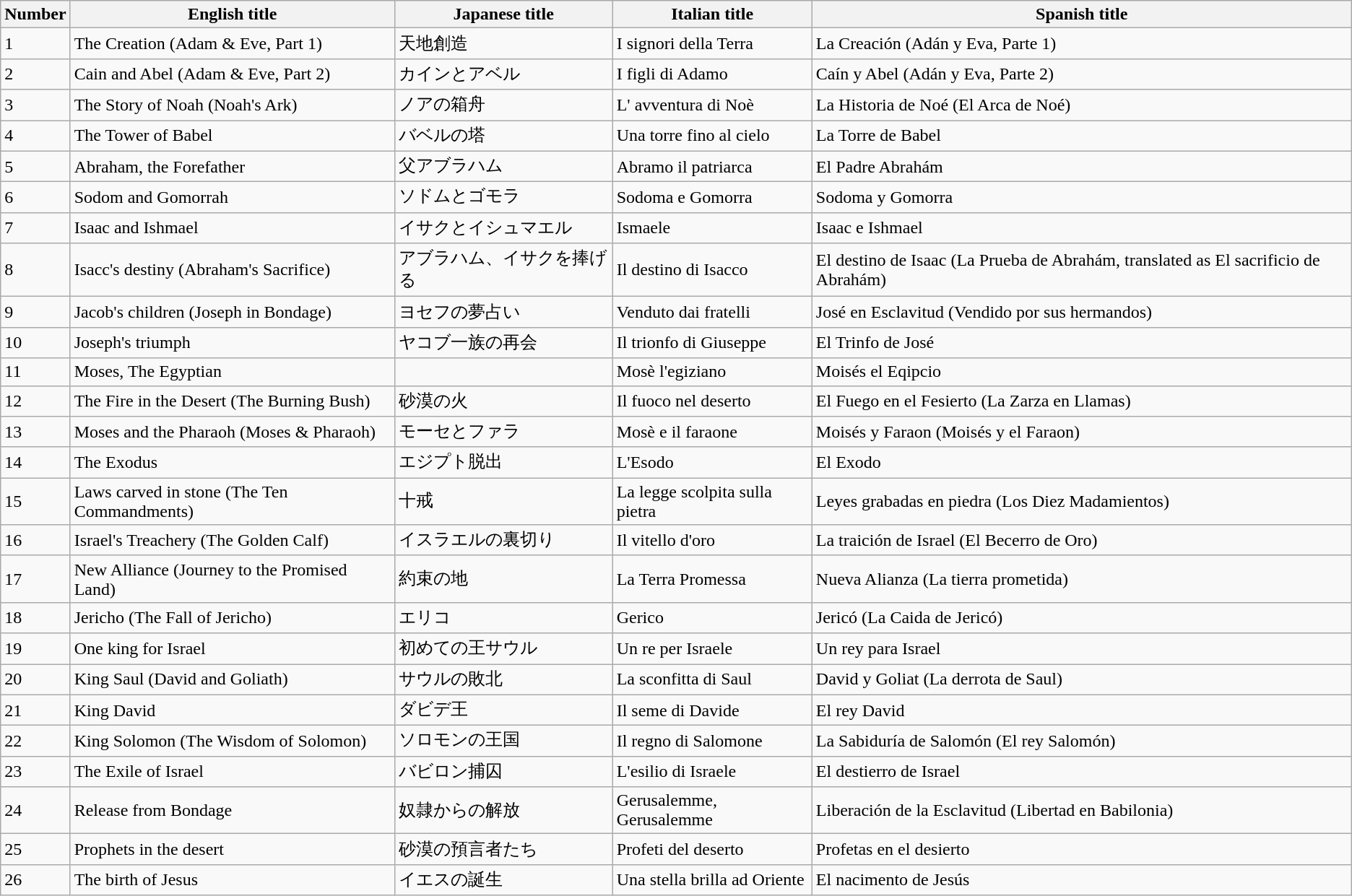<table class="wikitable">
<tr>
<th align="center">Number</th>
<th align="center">English title</th>
<th align="center">Japanese title</th>
<th align="center">Italian title</th>
<th align="center">Spanish title</th>
</tr>
<tr>
<td>1</td>
<td>The Creation (Adam & Eve, Part 1)</td>
<td>天地創造</td>
<td>I signori della Terra</td>
<td>La Creación (Adán y Eva, Parte 1)</td>
</tr>
<tr>
<td>2</td>
<td>Cain and Abel (Adam & Eve, Part 2)</td>
<td>カインとアベル</td>
<td>I figli di Adamo</td>
<td>Caín y Abel (Adán y Eva, Parte 2)</td>
</tr>
<tr>
<td>3</td>
<td>The Story of Noah (Noah's Ark)</td>
<td>ノアの箱舟</td>
<td>L' avventura di Noè</td>
<td>La Historia de Noé (El Arca de Noé)</td>
</tr>
<tr>
<td>4</td>
<td>The Tower of Babel</td>
<td>バベルの塔</td>
<td>Una torre fino al cielo</td>
<td>La Torre de Babel</td>
</tr>
<tr>
<td>5</td>
<td>Abraham, the Forefather</td>
<td>父アブラハム</td>
<td>Abramo il patriarca</td>
<td>El Padre Abrahám</td>
</tr>
<tr>
<td>6</td>
<td>Sodom and Gomorrah</td>
<td>ソドムとゴモラ</td>
<td>Sodoma e Gomorra</td>
<td>Sodoma y Gomorra</td>
</tr>
<tr>
<td>7</td>
<td>Isaac and Ishmael</td>
<td>イサクとイシュマエル</td>
<td>Ismaele</td>
<td>Isaac e Ishmael</td>
</tr>
<tr>
<td>8</td>
<td>Isacc's destiny (Abraham's Sacrifice)</td>
<td>アブラハム、イサクを捧げる</td>
<td>Il destino di Isacco</td>
<td>El destino de Isaac (La Prueba de Abrahám, translated as El sacrificio de Abrahám)</td>
</tr>
<tr>
<td>9</td>
<td>Jacob's children (Joseph in Bondage)</td>
<td>ヨセフの夢占い</td>
<td>Venduto dai fratelli</td>
<td>José en Esclavitud (Vendido por sus hermandos)</td>
</tr>
<tr>
<td>10</td>
<td>Joseph's triumph</td>
<td>ヤコブ一族の再会</td>
<td>Il trionfo di Giuseppe</td>
<td>El Trinfo de José</td>
</tr>
<tr>
<td>11</td>
<td>Moses, The Egyptian</td>
<td></td>
<td>Mosè l'egiziano</td>
<td>Moisés el Eqipcio</td>
</tr>
<tr>
<td>12</td>
<td>The Fire in the Desert (The Burning Bush)</td>
<td>砂漠の火</td>
<td>Il fuoco nel deserto</td>
<td>El Fuego en el Fesierto (La Zarza en Llamas)</td>
</tr>
<tr>
<td>13</td>
<td>Moses and the Pharaoh (Moses & Pharaoh)</td>
<td>モーセとファラ</td>
<td>Mosè e il faraone</td>
<td>Moisés y Faraon (Moisés y el Faraon)</td>
</tr>
<tr>
<td>14</td>
<td>The Exodus</td>
<td>エジプト脱出</td>
<td>L'Esodo</td>
<td>El Exodo</td>
</tr>
<tr>
<td>15</td>
<td>Laws carved in stone (The Ten Commandments)</td>
<td>十戒</td>
<td>La legge scolpita sulla pietra</td>
<td>Leyes grabadas en piedra (Los Diez Madamientos)</td>
</tr>
<tr>
<td>16</td>
<td>Israel's Treachery (The Golden Calf)</td>
<td>イスラエルの裏切り</td>
<td>Il vitello d'oro</td>
<td>La traición de Israel (El Becerro de Oro)</td>
</tr>
<tr>
<td>17</td>
<td>New Alliance (Journey to the Promised Land)</td>
<td>約束の地</td>
<td>La Terra Promessa</td>
<td>Nueva Alianza (La tierra prometida)</td>
</tr>
<tr>
<td>18</td>
<td>Jericho (The Fall of Jericho)</td>
<td>エリコ</td>
<td>Gerico</td>
<td>Jericó (La Caida de Jericó)</td>
</tr>
<tr>
<td>19</td>
<td>One king for Israel</td>
<td>初めての王サウル</td>
<td>Un re per Israele</td>
<td>Un rey para Israel</td>
</tr>
<tr>
<td>20</td>
<td>King Saul (David and Goliath)</td>
<td>サウルの敗北</td>
<td>La sconfitta di Saul</td>
<td>David y Goliat (La derrota de Saul)</td>
</tr>
<tr>
<td>21</td>
<td>King David</td>
<td>ダビデ王</td>
<td>Il seme di Davide</td>
<td>El rey David</td>
</tr>
<tr>
<td>22</td>
<td>King Solomon (The Wisdom of Solomon)</td>
<td>ソロモンの王国</td>
<td>Il regno di Salomone</td>
<td>La Sabiduría de Salomón (El rey Salomón)</td>
</tr>
<tr>
<td>23</td>
<td>The Exile of Israel</td>
<td>バビロン捕囚</td>
<td>L'esilio di Israele</td>
<td>El destierro de Israel</td>
</tr>
<tr>
<td>24</td>
<td>Release from Bondage</td>
<td>奴隷からの解放</td>
<td>Gerusalemme, Gerusalemme</td>
<td>Liberación de la Esclavitud (Libertad en Babilonia)</td>
</tr>
<tr>
<td>25</td>
<td>Prophets in the desert</td>
<td>砂漠の預言者たち</td>
<td>Profeti del deserto</td>
<td>Profetas en el desierto</td>
</tr>
<tr>
<td>26</td>
<td>The birth of Jesus</td>
<td>イエスの誕生</td>
<td>Una stella brilla ad Oriente</td>
<td>El nacimento de Jesús</td>
</tr>
</table>
